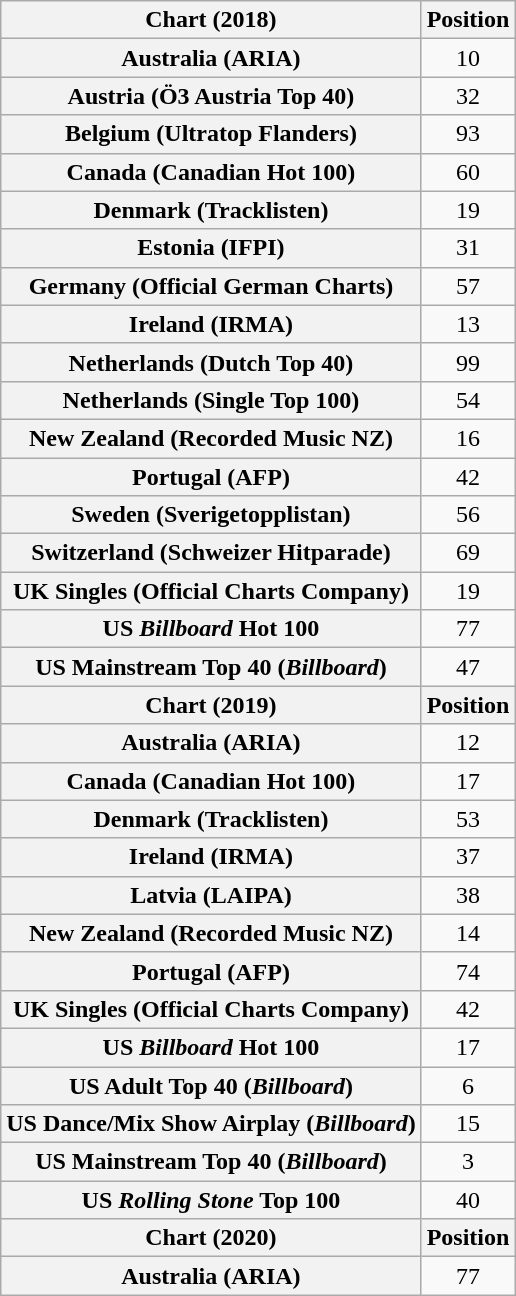<table class="wikitable sortable plainrowheaders" style="text-align:center">
<tr>
<th scope="col">Chart (2018)</th>
<th scope="col">Position</th>
</tr>
<tr>
<th scope="row">Australia (ARIA)</th>
<td>10</td>
</tr>
<tr>
<th scope="row">Austria (Ö3 Austria Top 40)</th>
<td>32</td>
</tr>
<tr>
<th scope="row">Belgium (Ultratop Flanders)</th>
<td>93</td>
</tr>
<tr>
<th scope="row">Canada (Canadian Hot 100)</th>
<td>60</td>
</tr>
<tr>
<th scope="row">Denmark (Tracklisten)</th>
<td>19</td>
</tr>
<tr>
<th scope="row">Estonia (IFPI)</th>
<td>31</td>
</tr>
<tr>
<th scope="row">Germany (Official German Charts)</th>
<td>57</td>
</tr>
<tr>
<th scope="row">Ireland (IRMA)</th>
<td>13</td>
</tr>
<tr>
<th scope="row">Netherlands (Dutch Top 40)</th>
<td>99</td>
</tr>
<tr>
<th scope="row">Netherlands (Single Top 100)</th>
<td>54</td>
</tr>
<tr>
<th scope="row">New Zealand (Recorded Music NZ)</th>
<td>16</td>
</tr>
<tr>
<th scope="row">Portugal (AFP)</th>
<td>42</td>
</tr>
<tr>
<th scope="row">Sweden (Sverigetopplistan)</th>
<td>56</td>
</tr>
<tr>
<th scope="row">Switzerland (Schweizer Hitparade)</th>
<td>69</td>
</tr>
<tr>
<th scope="row">UK Singles (Official Charts Company)</th>
<td>19</td>
</tr>
<tr>
<th scope="row">US <em>Billboard</em> Hot 100</th>
<td>77</td>
</tr>
<tr>
<th scope="row">US Mainstream Top 40 (<em>Billboard</em>)</th>
<td>47</td>
</tr>
<tr>
<th scope="col">Chart (2019)</th>
<th scope="col">Position</th>
</tr>
<tr>
<th scope="row">Australia (ARIA)</th>
<td>12</td>
</tr>
<tr>
<th scope="row">Canada (Canadian Hot 100)</th>
<td>17</td>
</tr>
<tr>
<th scope="row">Denmark (Tracklisten)</th>
<td>53</td>
</tr>
<tr>
<th scope="row">Ireland (IRMA)</th>
<td>37</td>
</tr>
<tr>
<th scope="row">Latvia (LAIPA)</th>
<td>38</td>
</tr>
<tr>
<th scope="row">New Zealand (Recorded Music NZ)</th>
<td>14</td>
</tr>
<tr>
<th scope="row">Portugal (AFP)</th>
<td>74</td>
</tr>
<tr>
<th scope="row">UK Singles (Official Charts Company)</th>
<td>42</td>
</tr>
<tr>
<th scope="row">US <em>Billboard</em> Hot 100</th>
<td>17</td>
</tr>
<tr>
<th scope="row">US Adult Top 40 (<em>Billboard</em>)</th>
<td>6</td>
</tr>
<tr>
<th scope="row">US Dance/Mix Show Airplay (<em>Billboard</em>)</th>
<td>15</td>
</tr>
<tr>
<th scope="row">US Mainstream Top 40 (<em>Billboard</em>)</th>
<td>3</td>
</tr>
<tr>
<th scope="row">US <em>Rolling Stone</em> Top 100</th>
<td>40</td>
</tr>
<tr>
<th scope="col">Chart (2020)</th>
<th scope="col">Position</th>
</tr>
<tr>
<th scope="row">Australia (ARIA)</th>
<td>77</td>
</tr>
</table>
